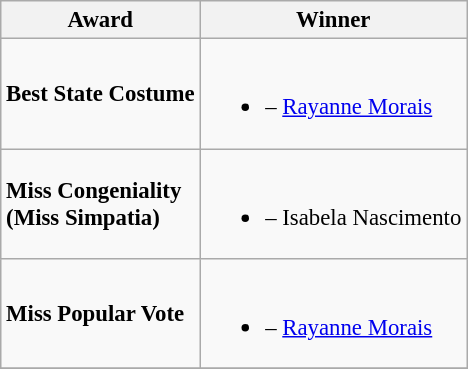<table class="wikitable sortable" style="font-size:95%;">
<tr>
<th>Award</th>
<th>Winner</th>
</tr>
<tr>
<td><strong>Best State Costume</strong></td>
<td><br><ul><li><strong></strong> – <a href='#'>Rayanne Morais</a></li></ul></td>
</tr>
<tr>
<td><strong>Miss Congeniality</strong><br><strong>(Miss Simpatia)</strong></td>
<td><br><ul><li><strong></strong> – Isabela Nascimento</li></ul></td>
</tr>
<tr>
<td><strong>Miss Popular Vote</strong></td>
<td><br><ul><li><strong></strong> – <a href='#'>Rayanne Morais</a></li></ul></td>
</tr>
<tr>
</tr>
</table>
